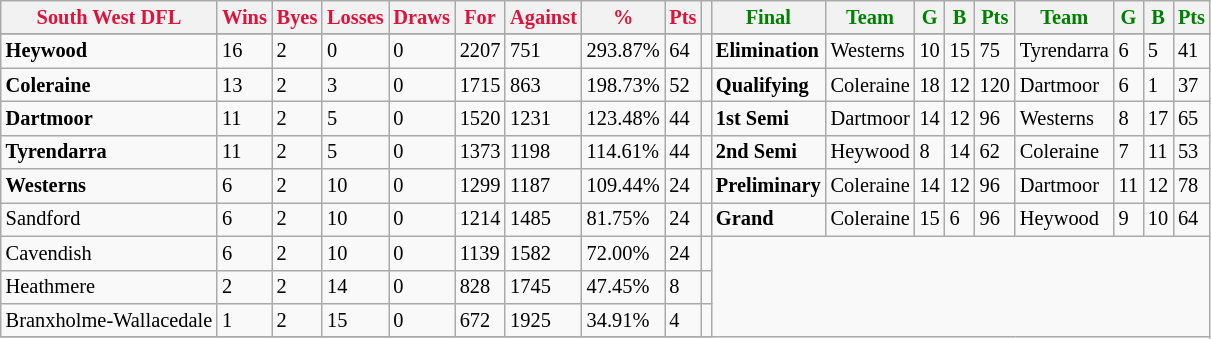<table style="font-size: 85%; text-align: left;" class="wikitable">
<tr>
<th style="color:crimson">South West DFL</th>
<th style="color:crimson">Wins</th>
<th style="color:crimson">Byes</th>
<th style="color:crimson">Losses</th>
<th style="color:crimson">Draws</th>
<th style="color:crimson">For</th>
<th style="color:crimson">Against</th>
<th style="color:crimson">%</th>
<th style="color:crimson">Pts</th>
<th></th>
<th style="color:green">Final</th>
<th style="color:green">Team</th>
<th style="color:green">G</th>
<th style="color:green">B</th>
<th style="color:green">Pts</th>
<th style="color:green">Team</th>
<th style="color:green">G</th>
<th style="color:green">B</th>
<th style="color:green">Pts</th>
</tr>
<tr>
</tr>
<tr>
</tr>
<tr>
<td><strong>	Heywood	</strong></td>
<td>16</td>
<td>2</td>
<td>0</td>
<td>0</td>
<td>2207</td>
<td>751</td>
<td>293.87%</td>
<td>64</td>
<td></td>
<td><strong>Elimination</strong></td>
<td>Westerns</td>
<td>10</td>
<td>15</td>
<td>75</td>
<td>Tyrendarra</td>
<td>6</td>
<td>5</td>
<td>41</td>
</tr>
<tr>
<td><strong>	Coleraine	</strong></td>
<td>13</td>
<td>2</td>
<td>3</td>
<td>0</td>
<td>1715</td>
<td>863</td>
<td>198.73%</td>
<td>52</td>
<td></td>
<td><strong>Qualifying</strong></td>
<td>Coleraine</td>
<td>18</td>
<td>12</td>
<td>120</td>
<td>Dartmoor</td>
<td>6</td>
<td>1</td>
<td>37</td>
</tr>
<tr>
<td><strong>	Dartmoor	</strong></td>
<td>11</td>
<td>2</td>
<td>5</td>
<td>0</td>
<td>1520</td>
<td>1231</td>
<td>123.48%</td>
<td>44</td>
<td></td>
<td><strong>1st Semi</strong></td>
<td>Dartmoor</td>
<td>14</td>
<td>12</td>
<td>96</td>
<td>Westerns</td>
<td>8</td>
<td>17</td>
<td>65</td>
</tr>
<tr>
<td><strong>	Tyrendarra	</strong></td>
<td>11</td>
<td>2</td>
<td>5</td>
<td>0</td>
<td>1373</td>
<td>1198</td>
<td>114.61%</td>
<td>44</td>
<td></td>
<td><strong>2nd Semi</strong></td>
<td>Heywood</td>
<td>8</td>
<td>14</td>
<td>62</td>
<td>Coleraine</td>
<td>7</td>
<td>11</td>
<td>53</td>
</tr>
<tr ||>
<td><strong>	Westerns	</strong></td>
<td>6</td>
<td>2</td>
<td>10</td>
<td>0</td>
<td>1299</td>
<td>1187</td>
<td>109.44%</td>
<td>24</td>
<td></td>
<td><strong>Preliminary</strong></td>
<td>Coleraine</td>
<td>14</td>
<td>12</td>
<td>96</td>
<td>Dartmoor</td>
<td>11</td>
<td>12</td>
<td>78</td>
</tr>
<tr>
<td>Sandford</td>
<td>6</td>
<td>2</td>
<td>10</td>
<td>0</td>
<td>1214</td>
<td>1485</td>
<td>81.75%</td>
<td>24</td>
<td></td>
<td><strong>Grand</strong></td>
<td>Coleraine</td>
<td>15</td>
<td>6</td>
<td>96</td>
<td>Heywood</td>
<td>9</td>
<td>10</td>
<td>64</td>
</tr>
<tr>
<td>Cavendish</td>
<td>6</td>
<td>2</td>
<td>10</td>
<td>0</td>
<td>1139</td>
<td>1582</td>
<td>72.00%</td>
<td>24</td>
<td></td>
</tr>
<tr>
<td>Heathmere</td>
<td>2</td>
<td>2</td>
<td>14</td>
<td>0</td>
<td>828</td>
<td>1745</td>
<td>47.45%</td>
<td>8</td>
<td></td>
</tr>
<tr>
<td>Branxholme-Wallacedale</td>
<td>1</td>
<td>2</td>
<td>15</td>
<td>0</td>
<td>672</td>
<td>1925</td>
<td>34.91%</td>
<td>4</td>
<td></td>
</tr>
<tr>
</tr>
</table>
